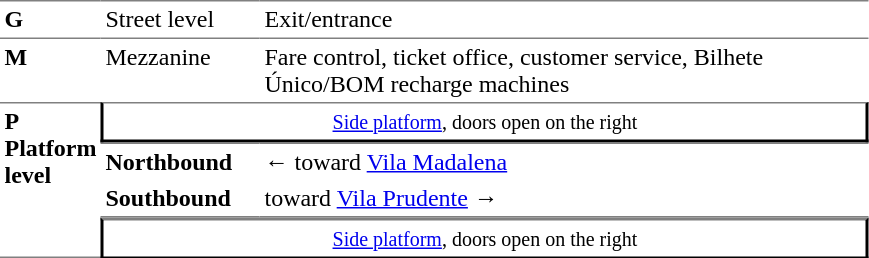<table table border=0 cellspacing=0 cellpadding=3>
<tr>
<td style="border-top:solid 1px gray;vertical-align:top;" width=50><strong>G</strong></td>
<td style="border-top:solid 1px gray;vertical-align:top;" width=100>Street level</td>
<td style="border-top:solid 1px gray;vertical-align:top;" width=400>Exit/entrance</td>
</tr>
<tr>
<td style="border-top:solid 1px gray;vertical-align:top;"><strong>M</strong></td>
<td style="border-top:solid 1px gray;vertical-align:top;">Mezzanine</td>
<td style="border-top:solid 1px gray;vertical-align:top;">Fare control, ticket office, customer service, Bilhete Único/BOM recharge machines</td>
</tr>
<tr>
<td style="border-top:solid 1px gray;border-bottom:solid 1px gray;vertical-align:top;" rowspan=4><strong>P<br>Platform level</strong></td>
<td style="border-top:solid 1px gray;border-right:solid 2px black;border-left:solid 2px black;border-bottom:solid 2px black;text-align:center;" colspan=2><small><a href='#'>Side platform</a>, doors open on the right</small></td>
</tr>
<tr>
<td style="border-top:solid 1px gray;"><span><strong>Northbound</strong></span></td>
<td style="border-top:solid 1px gray;">←  toward <a href='#'>Vila Madalena</a></td>
</tr>
<tr>
<td style="border-bottom:solid 1px gray;"><span><strong>Southbound</strong></span></td>
<td style="border-bottom:solid 1px gray;"> toward <a href='#'>Vila Prudente</a> →</td>
</tr>
<tr>
<td style="border-top:solid 2px gray;border-right:solid 2px black;border-left:solid 2px black;border-bottom:solid 1px black;text-align:center;" colspan=5><small><a href='#'>Side platform</a>, doors open on the right</small></td>
</tr>
</table>
